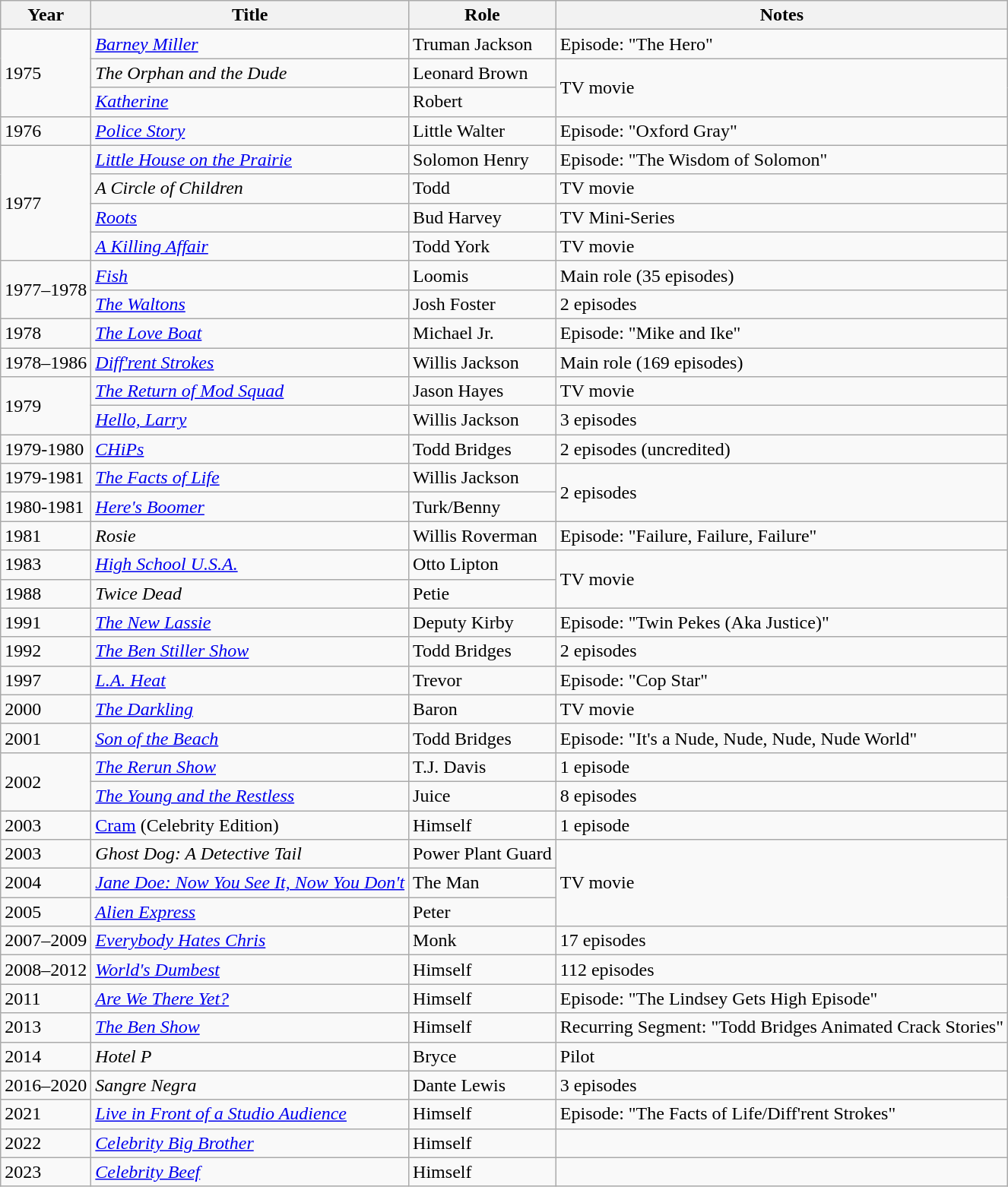<table class="wikitable sortable">
<tr>
<th>Year</th>
<th>Title</th>
<th>Role</th>
<th class="unsortable">Notes</th>
</tr>
<tr>
<td rowspan=3>1975</td>
<td><em><a href='#'>Barney Miller</a></em></td>
<td>Truman Jackson</td>
<td>Episode: "The Hero"</td>
</tr>
<tr>
<td><em>The Orphan and the Dude</em></td>
<td>Leonard Brown</td>
<td rowspan=2>TV movie</td>
</tr>
<tr>
<td><em><a href='#'>Katherine</a></em></td>
<td>Robert</td>
</tr>
<tr>
<td>1976</td>
<td><em><a href='#'>Police Story</a></em></td>
<td>Little Walter</td>
<td>Episode: "Oxford Gray"</td>
</tr>
<tr>
<td rowspan=4>1977</td>
<td><em><a href='#'>Little House on the Prairie</a></em></td>
<td>Solomon Henry</td>
<td>Episode: "The Wisdom of Solomon"</td>
</tr>
<tr>
<td><em>A Circle of Children</em></td>
<td>Todd</td>
<td>TV movie</td>
</tr>
<tr>
<td><em><a href='#'>Roots</a></em></td>
<td>Bud Harvey</td>
<td>TV Mini-Series</td>
</tr>
<tr>
<td><em><a href='#'>A Killing Affair</a></em></td>
<td>Todd York</td>
<td>TV movie</td>
</tr>
<tr>
<td rowspan=2>1977–1978</td>
<td><em><a href='#'>Fish</a></em></td>
<td>Loomis</td>
<td>Main role (35 episodes)</td>
</tr>
<tr>
<td><em><a href='#'>The Waltons</a></em></td>
<td>Josh Foster</td>
<td>2 episodes</td>
</tr>
<tr>
<td>1978</td>
<td><em><a href='#'>The Love Boat</a></em></td>
<td>Michael Jr.</td>
<td>Episode: "Mike and Ike"</td>
</tr>
<tr>
<td>1978–1986</td>
<td><em><a href='#'>Diff'rent Strokes</a></em></td>
<td>Willis Jackson</td>
<td>Main role (169 episodes)</td>
</tr>
<tr>
<td rowspan=2>1979</td>
<td><em><a href='#'>The Return of Mod Squad</a></em></td>
<td>Jason Hayes</td>
<td>TV movie</td>
</tr>
<tr>
<td><em><a href='#'>Hello, Larry</a></em></td>
<td>Willis Jackson</td>
<td>3 episodes</td>
</tr>
<tr>
<td>1979-1980</td>
<td><em><a href='#'>CHiPs</a></em></td>
<td>Todd Bridges</td>
<td>2 episodes (uncredited)</td>
</tr>
<tr>
<td>1979-1981</td>
<td><em><a href='#'>The Facts of Life</a></em></td>
<td>Willis Jackson</td>
<td rowspan=2>2 episodes</td>
</tr>
<tr>
<td>1980-1981</td>
<td><em><a href='#'>Here's Boomer</a></em></td>
<td>Turk/Benny</td>
</tr>
<tr>
<td>1981</td>
<td><em>Rosie</em></td>
<td>Willis Roverman</td>
<td>Episode: "Failure, Failure, Failure"</td>
</tr>
<tr>
<td>1983</td>
<td><em><a href='#'>High School U.S.A.</a></em></td>
<td>Otto Lipton</td>
<td rowspan=2>TV movie</td>
</tr>
<tr>
<td>1988</td>
<td><em>Twice Dead</em></td>
<td>Petie</td>
</tr>
<tr>
<td>1991</td>
<td><em><a href='#'>The New Lassie</a></em></td>
<td>Deputy Kirby</td>
<td>Episode: "Twin Pekes (Aka Justice)"</td>
</tr>
<tr>
<td>1992</td>
<td><em><a href='#'>The Ben Stiller Show</a></em></td>
<td>Todd Bridges</td>
<td>2 episodes</td>
</tr>
<tr>
<td>1997</td>
<td><em><a href='#'>L.A. Heat</a></em></td>
<td>Trevor</td>
<td>Episode: "Cop Star"</td>
</tr>
<tr>
<td>2000</td>
<td><em><a href='#'>The Darkling</a></em></td>
<td>Baron</td>
<td>TV movie</td>
</tr>
<tr>
<td>2001</td>
<td><em><a href='#'>Son of the Beach</a></em></td>
<td>Todd Bridges</td>
<td>Episode: "It's a Nude, Nude, Nude, Nude World"</td>
</tr>
<tr>
<td rowspan=2>2002</td>
<td><em><a href='#'>The Rerun Show</a></em></td>
<td>T.J. Davis</td>
<td>1 episode</td>
</tr>
<tr>
<td><em><a href='#'>The Young and the Restless</a></em></td>
<td>Juice</td>
<td>8 episodes</td>
</tr>
<tr>
<td>2003</td>
<td><a href='#'>Cram</a> (Celebrity Edition)</td>
<td>Himself</td>
<td>1 episode</td>
</tr>
<tr>
<td>2003</td>
<td><em>Ghost Dog: A Detective Tail</em></td>
<td>Power Plant Guard</td>
<td rowspan=3>TV movie</td>
</tr>
<tr>
<td>2004</td>
<td><em><a href='#'>Jane Doe: Now You See It, Now You Don't</a></em></td>
<td>The Man</td>
</tr>
<tr>
<td>2005</td>
<td><em><a href='#'>Alien Express</a></em></td>
<td>Peter</td>
</tr>
<tr>
<td>2007–2009</td>
<td><em><a href='#'>Everybody Hates Chris</a></em></td>
<td>Monk</td>
<td>17 episodes</td>
</tr>
<tr>
<td>2008–2012</td>
<td><em><a href='#'>World's Dumbest</a></em></td>
<td>Himself</td>
<td>112 episodes</td>
</tr>
<tr>
<td>2011</td>
<td><em><a href='#'>Are We There Yet?</a></em></td>
<td>Himself</td>
<td>Episode: "The Lindsey Gets High Episode"</td>
</tr>
<tr>
<td>2013</td>
<td><em><a href='#'>The Ben Show</a></em></td>
<td>Himself</td>
<td>Recurring Segment: "Todd Bridges Animated Crack Stories"</td>
</tr>
<tr>
<td>2014</td>
<td><em>Hotel P</em></td>
<td>Bryce</td>
<td>Pilot</td>
</tr>
<tr>
<td>2016–2020</td>
<td><em>Sangre Negra</em></td>
<td>Dante Lewis</td>
<td>3 episodes</td>
</tr>
<tr>
<td>2021</td>
<td><em><a href='#'>Live in Front of a Studio Audience</a></em></td>
<td>Himself</td>
<td>Episode: "The Facts of Life/Diff'rent Strokes"</td>
</tr>
<tr>
<td>2022</td>
<td><em><a href='#'>Celebrity Big Brother</a></em></td>
<td>Himself</td>
<td></td>
</tr>
<tr>
<td>2023</td>
<td><em><a href='#'>Celebrity Beef</a></em></td>
<td>Himself</td>
<td></td>
</tr>
</table>
